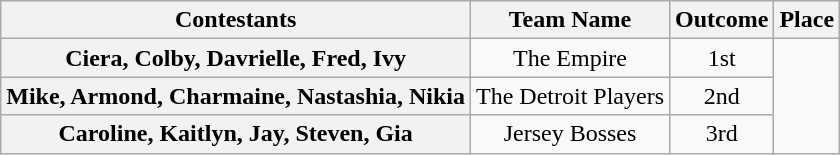<table class="wikitable sortable" style="text-align:center;">
<tr>
<th>Contestants</th>
<th>Team Name</th>
<th>Outcome</th>
<th>Place</th>
</tr>
<tr>
<th>Ciera, Colby, Davrielle, Fred, Ivy</th>
<td>The Empire</td>
<td>1st</td>
</tr>
<tr>
<th>Mike, Armond, Charmaine, Nastashia, Nikia</th>
<td>The Detroit Players</td>
<td>2nd</td>
</tr>
<tr>
<th>Caroline, Kaitlyn, Jay, Steven, Gia</th>
<td>Jersey Bosses</td>
<td>3rd</td>
</tr>
</table>
